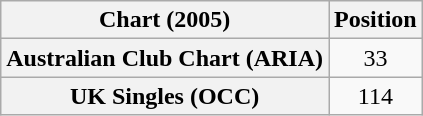<table class="wikitable plainrowheaders" style="text-align:center">
<tr>
<th scope="col">Chart (2005)</th>
<th scope="col">Position</th>
</tr>
<tr>
<th scope="row">Australian Club Chart (ARIA)</th>
<td>33</td>
</tr>
<tr>
<th scope="row">UK Singles (OCC)</th>
<td>114</td>
</tr>
</table>
